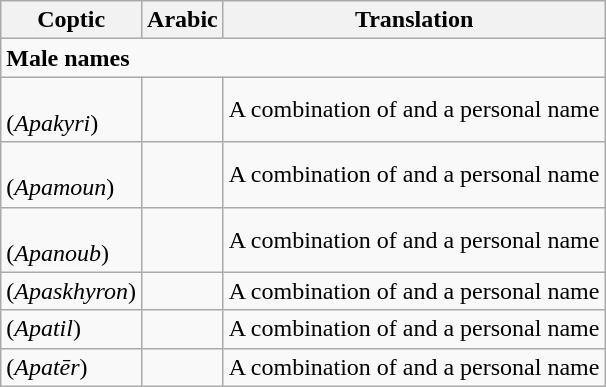<table class="wikitable">
<tr>
<th>Coptic</th>
<th>Arabic</th>
<th>Translation</th>
</tr>
<tr>
<td colspan="3"><strong>Male names</strong></td>
</tr>
<tr>
<td><br>(<em>Apakyri</em>)</td>
<td></td>
<td>A combination of  and a personal name </td>
</tr>
<tr>
<td><br>(<em>Apamoun</em>)</td>
<td></td>
<td>A combination of  and a personal name </td>
</tr>
<tr>
<td><br>(<em>Apanoub</em>)</td>
<td></td>
<td>A combination of  and a personal name </td>
</tr>
<tr>
<td> (<em>Apaskhyron</em>)</td>
<td></td>
<td>A combination of  and a personal name </td>
</tr>
<tr>
<td> (<em>Apatil</em>)</td>
<td></td>
<td>A combination of  and a personal name </td>
</tr>
<tr>
<td> (<em>Apatēr</em>)</td>
<td></td>
<td>A combination of  and a personal name </td>
</tr>
</table>
